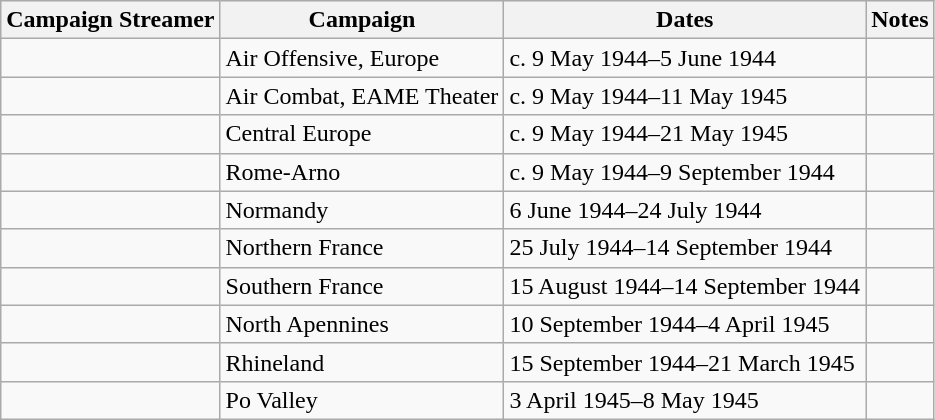<table class="wikitable">
<tr style="background:#efefef;">
<th>Campaign Streamer</th>
<th>Campaign</th>
<th>Dates</th>
<th>Notes</th>
</tr>
<tr>
<td></td>
<td>Air Offensive, Europe</td>
<td>c. 9 May 1944–5 June 1944</td>
<td></td>
</tr>
<tr>
<td></td>
<td>Air Combat, EAME Theater</td>
<td>c. 9 May 1944–11 May 1945</td>
<td></td>
</tr>
<tr>
<td></td>
<td>Central Europe</td>
<td>c. 9 May 1944–21 May 1945</td>
<td></td>
</tr>
<tr>
<td></td>
<td>Rome-Arno</td>
<td>c. 9 May 1944–9 September 1944</td>
<td></td>
</tr>
<tr>
<td></td>
<td>Normandy</td>
<td>6 June 1944–24 July 1944</td>
<td></td>
</tr>
<tr>
<td></td>
<td>Northern France</td>
<td>25 July 1944–14 September 1944</td>
<td></td>
</tr>
<tr>
<td></td>
<td>Southern France</td>
<td>15 August 1944–14 September 1944</td>
<td></td>
</tr>
<tr>
<td></td>
<td>North Apennines</td>
<td>10 September 1944–4 April 1945</td>
<td></td>
</tr>
<tr>
<td></td>
<td>Rhineland</td>
<td>15 September 1944–21 March 1945</td>
<td></td>
</tr>
<tr>
<td></td>
<td>Po Valley</td>
<td>3 April 1945–8 May 1945</td>
<td></td>
</tr>
</table>
